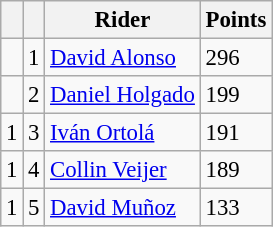<table class="wikitable" style="font-size: 95%;">
<tr>
<th></th>
<th></th>
<th>Rider</th>
<th>Points</th>
</tr>
<tr>
<td></td>
<td align=center>1</td>
<td> <a href='#'>David Alonso</a></td>
<td align=left>296</td>
</tr>
<tr>
<td></td>
<td align=center>2</td>
<td> <a href='#'>Daniel Holgado</a></td>
<td align=left>199</td>
</tr>
<tr>
<td> 1</td>
<td align=center>3</td>
<td> <a href='#'>Iván Ortolá</a></td>
<td align=left>191</td>
</tr>
<tr>
<td> 1</td>
<td align=center>4</td>
<td> <a href='#'>Collin Veijer</a></td>
<td align=left>189</td>
</tr>
<tr>
<td> 1</td>
<td align=center>5</td>
<td> <a href='#'>David Muñoz</a></td>
<td align=left>133</td>
</tr>
</table>
